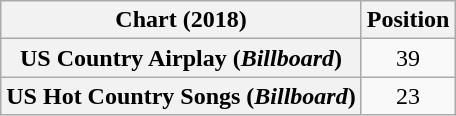<table class="wikitable sortable plainrowheaders" style="text-align:center">
<tr>
<th scope="col">Chart (2018)</th>
<th scope="col">Position</th>
</tr>
<tr>
<th scope="row">US Country Airplay (<em>Billboard</em>)</th>
<td>39</td>
</tr>
<tr>
<th scope="row">US Hot Country Songs (<em>Billboard</em>)</th>
<td>23</td>
</tr>
</table>
